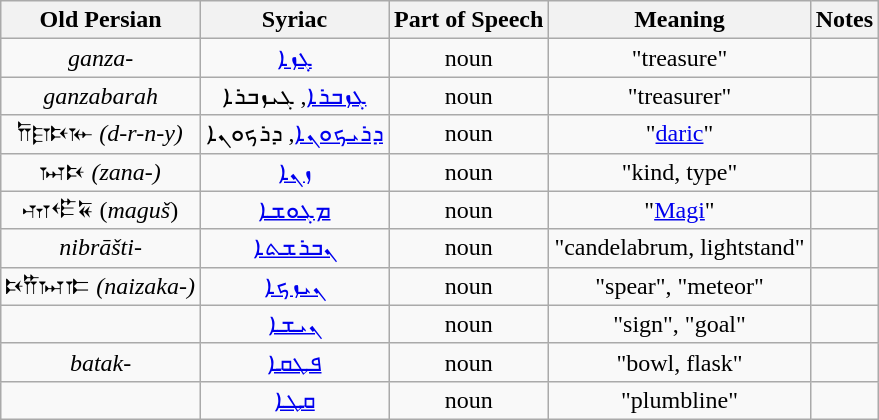<table class="wikitable">
<tr>
<th colspan="1">Old Persian</th>
<th colspan="1">Syriac</th>
<th>Part of Speech</th>
<th colspan="1">Meaning</th>
<th>Notes</th>
</tr>
<tr style="text-align:center;">
<td><em>ganza-</em></td>
<td><a href='#'>ܓܙܐ</a></td>
<td>noun</td>
<td>"treasure"</td>
<td></td>
</tr>
<tr style="text-align: center;">
<td><em>ganzabarah</em></td>
<td><a href='#'>ܓܙܒܪܐ</a>, ܓܝܙܒܪܐ</td>
<td>noun</td>
<td>"treasurer"</td>
<td></td>
</tr>
<tr style="text-align: center;">
<td>𐎭𐎼𐎴𐎹 <em>(d-r-n-y)</em></td>
<td><a href='#'>ܕܪܝܟܘܢܐ</a>, ܕܪܟܘܢܐ</td>
<td>noun</td>
<td>"<a href='#'>daric</a>"</td>
<td></td>
</tr>
<tr style="text-align: center;">
<td>𐏀𐎴 <em>(zana-)</em></td>
<td><a href='#'>ܙܢܐ</a></td>
<td>noun</td>
<td>"kind, type"</td>
<td></td>
</tr>
<tr style="text-align: center;">
<td>𐎶𐎦𐏁 (<em>maguš</em>)</td>
<td><a href='#'>ܡܓܘܫܐ</a></td>
<td>noun</td>
<td>"<a href='#'>Magi</a>"</td>
<td></td>
</tr>
<tr style="text-align: center;">
<td><em>nibrāšti-</em></td>
<td><a href='#'>ܢܒܪܫܬܐ</a></td>
<td>noun</td>
<td>"candelabrum, lightstand"</td>
<td></td>
</tr>
<tr style="text-align: center;">
<td>𐎴𐎡𐏀𐎣 <em>(naizaka-⁠)</em></td>
<td><a href='#'>ܢܝܙܟܐ</a></td>
<td>noun</td>
<td>"spear", "meteor"</td>
<td></td>
</tr>
<tr style="text-align: center;">
<td></td>
<td><a href='#'>ܢܝܫܐ</a></td>
<td>noun</td>
<td>"sign", "goal"</td>
<td></td>
</tr>
<tr style="text-align: center;">
<td><em>batak-</em></td>
<td><a href='#'>ܦܛܩܐ</a></td>
<td>noun</td>
<td>"bowl, flask"</td>
<td></td>
</tr>
<tr style="text-align: center;">
<td></td>
<td><a href='#'>ܩܛܐ</a></td>
<td>noun</td>
<td>"plumbline"</td>
<td></td>
</tr>
</table>
